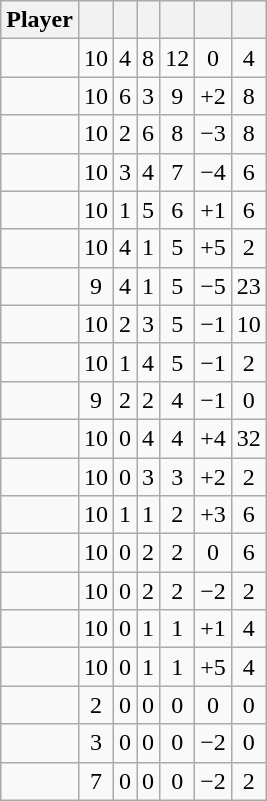<table class="wikitable sortable" style="text-align:center;">
<tr align=center>
<th>Player</th>
<th></th>
<th></th>
<th></th>
<th></th>
<th data-sort-type="number"></th>
<th></th>
</tr>
<tr align=center>
<td></td>
<td>10</td>
<td>4</td>
<td>8</td>
<td>12</td>
<td>0</td>
<td>4</td>
</tr>
<tr align=center>
<td></td>
<td>10</td>
<td>6</td>
<td>3</td>
<td>9</td>
<td>+2</td>
<td>8</td>
</tr>
<tr align=center>
<td></td>
<td>10</td>
<td>2</td>
<td>6</td>
<td>8</td>
<td>−3</td>
<td>8</td>
</tr>
<tr align=center>
<td></td>
<td>10</td>
<td>3</td>
<td>4</td>
<td>7</td>
<td>−4</td>
<td>6</td>
</tr>
<tr align=center>
<td></td>
<td>10</td>
<td>1</td>
<td>5</td>
<td>6</td>
<td>+1</td>
<td>6</td>
</tr>
<tr align=center>
<td></td>
<td>10</td>
<td>4</td>
<td>1</td>
<td>5</td>
<td>+5</td>
<td>2</td>
</tr>
<tr align=center>
<td></td>
<td>9</td>
<td>4</td>
<td>1</td>
<td>5</td>
<td>−5</td>
<td>23</td>
</tr>
<tr align=center>
<td></td>
<td>10</td>
<td>2</td>
<td>3</td>
<td>5</td>
<td>−1</td>
<td>10</td>
</tr>
<tr align=center>
<td></td>
<td>10</td>
<td>1</td>
<td>4</td>
<td>5</td>
<td>−1</td>
<td>2</td>
</tr>
<tr align=center>
<td></td>
<td>9</td>
<td>2</td>
<td>2</td>
<td>4</td>
<td>−1</td>
<td>0</td>
</tr>
<tr align=center>
<td></td>
<td>10</td>
<td>0</td>
<td>4</td>
<td>4</td>
<td>+4</td>
<td>32</td>
</tr>
<tr align=center>
<td></td>
<td>10</td>
<td>0</td>
<td>3</td>
<td>3</td>
<td>+2</td>
<td>2</td>
</tr>
<tr align=center>
<td></td>
<td>10</td>
<td>1</td>
<td>1</td>
<td>2</td>
<td>+3</td>
<td>6</td>
</tr>
<tr align=center>
<td></td>
<td>10</td>
<td>0</td>
<td>2</td>
<td>2</td>
<td>0</td>
<td>6</td>
</tr>
<tr align=center>
<td></td>
<td>10</td>
<td>0</td>
<td>2</td>
<td>2</td>
<td>−2</td>
<td>2</td>
</tr>
<tr align=center>
<td></td>
<td>10</td>
<td>0</td>
<td>1</td>
<td>1</td>
<td>+1</td>
<td>4</td>
</tr>
<tr align=center>
<td></td>
<td>10</td>
<td>0</td>
<td>1</td>
<td>1</td>
<td>+5</td>
<td>4</td>
</tr>
<tr align=center>
<td></td>
<td>2</td>
<td>0</td>
<td>0</td>
<td>0</td>
<td>0</td>
<td>0</td>
</tr>
<tr align=center>
<td></td>
<td>3</td>
<td>0</td>
<td>0</td>
<td>0</td>
<td>−2</td>
<td>0</td>
</tr>
<tr align=center>
<td></td>
<td>7</td>
<td>0</td>
<td>0</td>
<td>0</td>
<td>−2</td>
<td>2</td>
</tr>
</table>
